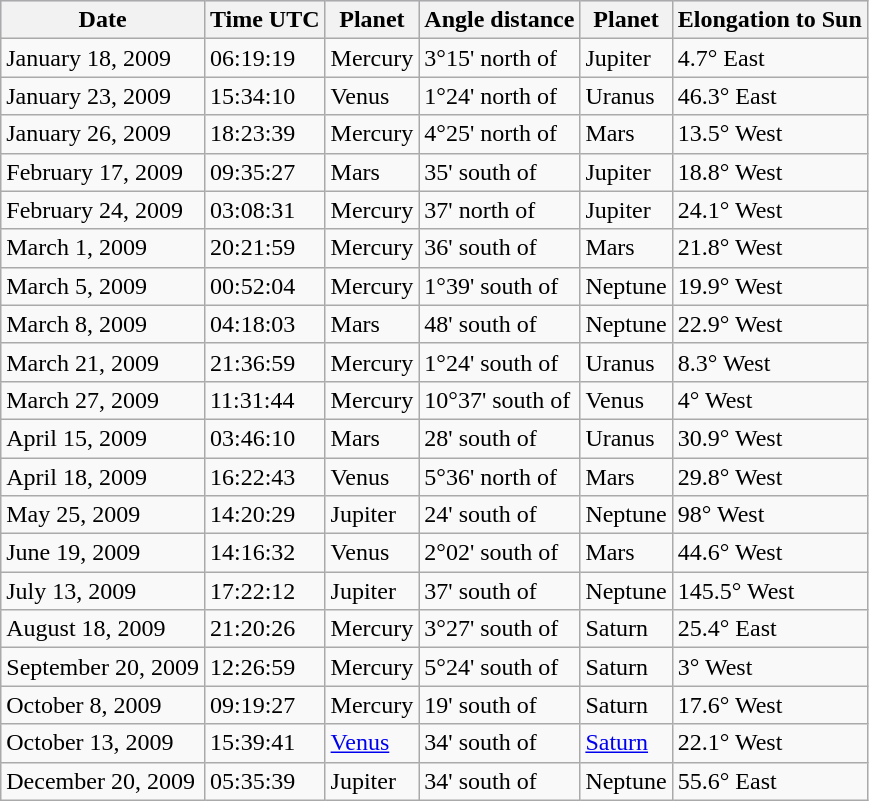<table class="wikitable sortable">
<tr bgcolor="#ddddff" align="center" valign="top">
<th>Date</th>
<th>Time UTC</th>
<th>Planet</th>
<th>Angle distance</th>
<th>Planet</th>
<th>Elongation to Sun</th>
</tr>
<tr>
<td>January 18, 2009</td>
<td>06:19:19</td>
<td>Mercury</td>
<td>3°15' north of</td>
<td>Jupiter</td>
<td>4.7° East</td>
</tr>
<tr>
<td>January 23, 2009</td>
<td>15:34:10</td>
<td>Venus</td>
<td>1°24' north of</td>
<td>Uranus</td>
<td>46.3° East</td>
</tr>
<tr>
<td>January 26, 2009</td>
<td>18:23:39</td>
<td>Mercury</td>
<td>4°25' north of</td>
<td>Mars</td>
<td>13.5° West</td>
</tr>
<tr>
<td>February 17, 2009</td>
<td>09:35:27</td>
<td>Mars</td>
<td>35' south of</td>
<td>Jupiter</td>
<td>18.8° West</td>
</tr>
<tr>
<td>February 24, 2009</td>
<td>03:08:31</td>
<td>Mercury</td>
<td>37' north of</td>
<td>Jupiter</td>
<td>24.1° West</td>
</tr>
<tr>
<td>March 1, 2009</td>
<td>20:21:59</td>
<td>Mercury</td>
<td>36' south of</td>
<td>Mars</td>
<td>21.8° West</td>
</tr>
<tr>
<td>March 5, 2009</td>
<td>00:52:04</td>
<td>Mercury</td>
<td>1°39' south of</td>
<td>Neptune</td>
<td>19.9° West</td>
</tr>
<tr>
<td>March 8, 2009</td>
<td>04:18:03</td>
<td>Mars</td>
<td>48' south of</td>
<td>Neptune</td>
<td>22.9° West</td>
</tr>
<tr>
<td>March 21, 2009</td>
<td>21:36:59</td>
<td>Mercury</td>
<td>1°24' south of</td>
<td>Uranus</td>
<td>8.3° West</td>
</tr>
<tr>
<td>March 27, 2009</td>
<td>11:31:44</td>
<td>Mercury</td>
<td>10°37' south of</td>
<td>Venus</td>
<td>4° West</td>
</tr>
<tr>
<td>April 15, 2009</td>
<td>03:46:10</td>
<td>Mars</td>
<td>28' south of</td>
<td>Uranus</td>
<td>30.9° West</td>
</tr>
<tr>
<td>April 18, 2009</td>
<td>16:22:43</td>
<td>Venus</td>
<td>5°36' north of</td>
<td>Mars</td>
<td>29.8° West</td>
</tr>
<tr>
<td>May 25, 2009</td>
<td>14:20:29</td>
<td>Jupiter</td>
<td>24' south of</td>
<td>Neptune</td>
<td>98° West</td>
</tr>
<tr>
<td>June 19, 2009</td>
<td>14:16:32</td>
<td>Venus</td>
<td>2°02' south of</td>
<td>Mars</td>
<td>44.6° West</td>
</tr>
<tr>
<td>July 13, 2009</td>
<td>17:22:12</td>
<td>Jupiter</td>
<td>37' south of</td>
<td>Neptune</td>
<td>145.5° West</td>
</tr>
<tr>
<td>August 18, 2009</td>
<td>21:20:26</td>
<td>Mercury</td>
<td>3°27' south of</td>
<td>Saturn</td>
<td>25.4° East</td>
</tr>
<tr>
<td>September 20, 2009</td>
<td>12:26:59</td>
<td>Mercury</td>
<td>5°24' south of</td>
<td>Saturn</td>
<td>3° West</td>
</tr>
<tr>
<td>October 8, 2009</td>
<td>09:19:27</td>
<td>Mercury</td>
<td>19' south of</td>
<td>Saturn</td>
<td>17.6° West</td>
</tr>
<tr>
<td>October 13, 2009</td>
<td>15:39:41</td>
<td><a href='#'>Venus</a></td>
<td>34' south of</td>
<td><a href='#'>Saturn</a></td>
<td>22.1° West</td>
</tr>
<tr>
<td>December 20, 2009</td>
<td>05:35:39</td>
<td>Jupiter</td>
<td>34' south of</td>
<td>Neptune</td>
<td>55.6° East</td>
</tr>
</table>
